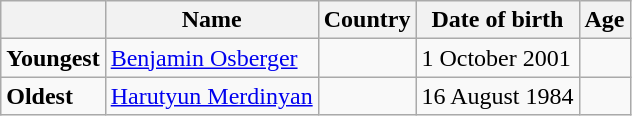<table class="wikitable">
<tr>
<th></th>
<th><strong>Name</strong></th>
<th><strong>Country</strong></th>
<th><strong>Date of birth</strong></th>
<th><strong>Age</strong></th>
</tr>
<tr>
<td><strong>Youngest</strong></td>
<td><a href='#'>Benjamin Osberger</a></td>
<td></td>
<td>1 October 2001</td>
<td></td>
</tr>
<tr>
<td><strong>Oldest</strong></td>
<td><a href='#'>Harutyun Merdinyan</a></td>
<td></td>
<td>16 August 1984</td>
<td></td>
</tr>
</table>
